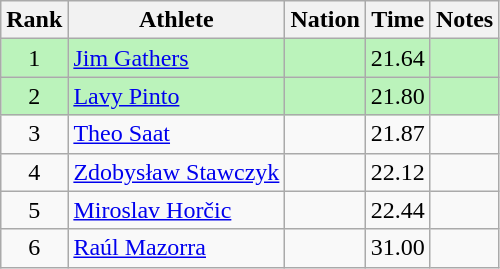<table class="wikitable sortable" style="text-align:center">
<tr>
<th>Rank</th>
<th>Athlete</th>
<th>Nation</th>
<th>Time</th>
<th>Notes</th>
</tr>
<tr bgcolor=bbf3bb>
<td>1</td>
<td align=left><a href='#'>Jim Gathers</a></td>
<td align=left></td>
<td>21.64</td>
<td></td>
</tr>
<tr bgcolor=bbf3bb>
<td>2</td>
<td align=left><a href='#'>Lavy Pinto</a></td>
<td align=left></td>
<td>21.80</td>
<td></td>
</tr>
<tr>
<td>3</td>
<td align=left><a href='#'>Theo Saat</a></td>
<td align=left></td>
<td>21.87</td>
<td></td>
</tr>
<tr>
<td>4</td>
<td align=left><a href='#'>Zdobysław Stawczyk</a></td>
<td align=left></td>
<td>22.12</td>
<td></td>
</tr>
<tr>
<td>5</td>
<td align=left><a href='#'>Miroslav Horčic</a></td>
<td align=left></td>
<td>22.44</td>
<td></td>
</tr>
<tr>
<td>6</td>
<td align=left><a href='#'>Raúl Mazorra</a></td>
<td align=left></td>
<td>31.00</td>
<td></td>
</tr>
</table>
